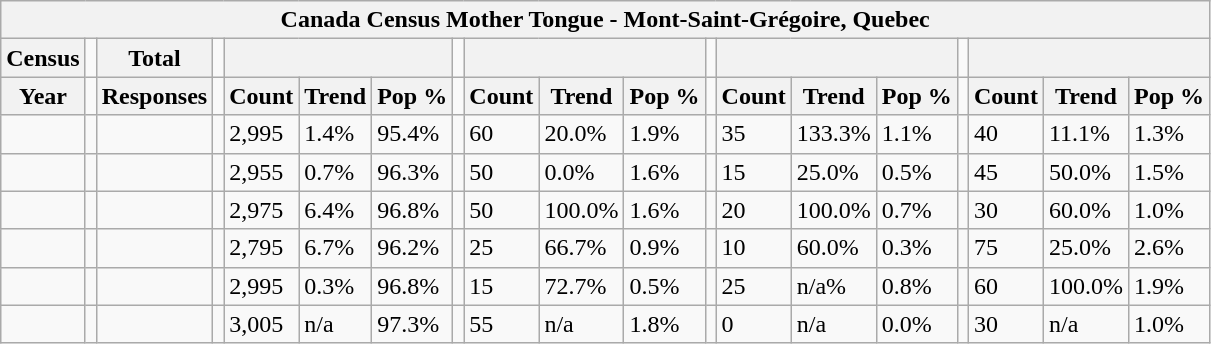<table class="wikitable">
<tr>
<th colspan="19">Canada Census Mother Tongue - Mont-Saint-Grégoire, Quebec</th>
</tr>
<tr>
<th>Census</th>
<td></td>
<th>Total</th>
<td colspan="1"></td>
<th colspan="3"></th>
<td colspan="1"></td>
<th colspan="3"></th>
<td colspan="1"></td>
<th colspan="3"></th>
<td colspan="1"></td>
<th colspan="3"></th>
</tr>
<tr>
<th>Year</th>
<td></td>
<th>Responses</th>
<td></td>
<th>Count</th>
<th>Trend</th>
<th>Pop %</th>
<td></td>
<th>Count</th>
<th>Trend</th>
<th>Pop %</th>
<td></td>
<th>Count</th>
<th>Trend</th>
<th>Pop %</th>
<td></td>
<th>Count</th>
<th>Trend</th>
<th>Pop %</th>
</tr>
<tr>
<td></td>
<td></td>
<td></td>
<td></td>
<td>2,995</td>
<td> 1.4%</td>
<td>95.4%</td>
<td></td>
<td>60</td>
<td> 20.0%</td>
<td>1.9%</td>
<td></td>
<td>35</td>
<td> 133.3%</td>
<td>1.1%</td>
<td></td>
<td>40</td>
<td> 11.1%</td>
<td>1.3%</td>
</tr>
<tr>
<td></td>
<td></td>
<td></td>
<td></td>
<td>2,955</td>
<td> 0.7%</td>
<td>96.3%</td>
<td></td>
<td>50</td>
<td> 0.0%</td>
<td>1.6%</td>
<td></td>
<td>15</td>
<td> 25.0%</td>
<td>0.5%</td>
<td></td>
<td>45</td>
<td> 50.0%</td>
<td>1.5%</td>
</tr>
<tr>
<td></td>
<td></td>
<td></td>
<td></td>
<td>2,975</td>
<td> 6.4%</td>
<td>96.8%</td>
<td></td>
<td>50</td>
<td> 100.0%</td>
<td>1.6%</td>
<td></td>
<td>20</td>
<td> 100.0%</td>
<td>0.7%</td>
<td></td>
<td>30</td>
<td> 60.0%</td>
<td>1.0%</td>
</tr>
<tr>
<td></td>
<td></td>
<td></td>
<td></td>
<td>2,795</td>
<td> 6.7%</td>
<td>96.2%</td>
<td></td>
<td>25</td>
<td> 66.7%</td>
<td>0.9%</td>
<td></td>
<td>10</td>
<td> 60.0%</td>
<td>0.3%</td>
<td></td>
<td>75</td>
<td> 25.0%</td>
<td>2.6%</td>
</tr>
<tr>
<td></td>
<td></td>
<td></td>
<td></td>
<td>2,995</td>
<td> 0.3%</td>
<td>96.8%</td>
<td></td>
<td>15</td>
<td> 72.7%</td>
<td>0.5%</td>
<td></td>
<td>25</td>
<td> n/a%</td>
<td>0.8%</td>
<td></td>
<td>60</td>
<td> 100.0%</td>
<td>1.9%</td>
</tr>
<tr>
<td></td>
<td></td>
<td></td>
<td></td>
<td>3,005</td>
<td>n/a</td>
<td>97.3%</td>
<td></td>
<td>55</td>
<td>n/a</td>
<td>1.8%</td>
<td></td>
<td>0</td>
<td>n/a</td>
<td>0.0%</td>
<td></td>
<td>30</td>
<td>n/a</td>
<td>1.0%</td>
</tr>
</table>
